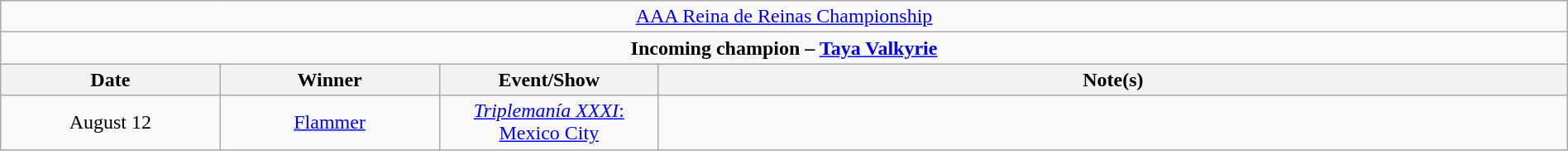<table class="wikitable" style="text-align:center; width:100%;">
<tr>
<td colspan="5" style="text-align: center;"><a href='#'>AAA Reina de Reinas Championship</a></td>
</tr>
<tr>
<td colspan="5" style="text-align: center;"><strong>Incoming champion – <a href='#'>Taya Valkyrie</a></strong></td>
</tr>
<tr>
<th width=14%>Date</th>
<th width=14%>Winner</th>
<th width=14%>Event/Show</th>
<th width=58%>Note(s)</th>
</tr>
<tr>
<td>August 12</td>
<td><a href='#'>Flammer</a></td>
<td><a href='#'><em>Triplemanía XXXI</em>: Mexico City</a></td>
<td></td>
</tr>
</table>
